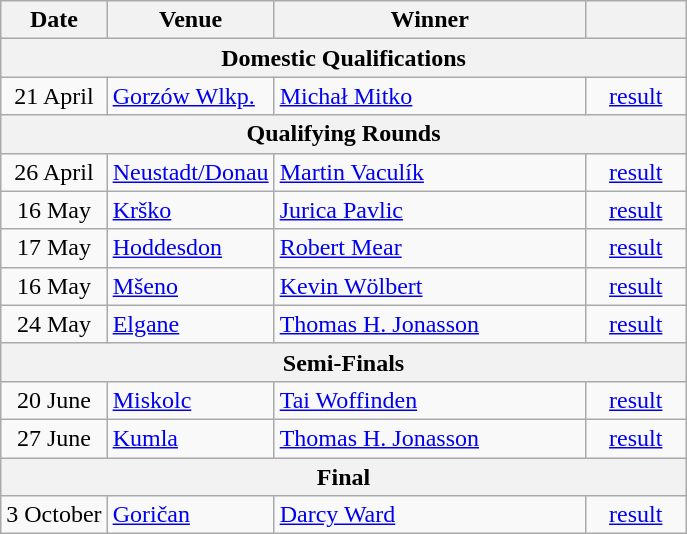<table class=wikitable>
<tr>
<th>Date</th>
<th>Venue</th>
<th width=200px>Winner</th>
<th width=60px></th>
</tr>
<tr>
<th colspan=4>Domestic Qualifications</th>
</tr>
<tr>
<td align=center>21 April</td>
<td> <a href='#'>Gorzów Wlkp.</a></td>
<td> <a href='#'>Michał Mitko</a></td>
<td align=center><a href='#'>result</a></td>
</tr>
<tr>
<th colspan=4>Qualifying Rounds</th>
</tr>
<tr>
<td align=center>26 April</td>
<td> <a href='#'>Neustadt/Donau</a></td>
<td> <a href='#'>Martin Vaculík</a></td>
<td align=center><a href='#'>result</a></td>
</tr>
<tr>
<td align=center>16 May</td>
<td> <a href='#'>Krško</a></td>
<td> <a href='#'>Jurica Pavlic</a></td>
<td align=center><a href='#'>result</a></td>
</tr>
<tr>
<td align=center>17 May</td>
<td> <a href='#'>Hoddesdon</a></td>
<td> <a href='#'>Robert Mear</a></td>
<td align=center><a href='#'>result</a></td>
</tr>
<tr>
<td align=center>16 May</td>
<td> <a href='#'>Mšeno</a></td>
<td> <a href='#'>Kevin Wölbert</a></td>
<td align=center><a href='#'>result</a></td>
</tr>
<tr>
<td align=center>24 May</td>
<td> <a href='#'>Elgane</a></td>
<td> <a href='#'>Thomas H. Jonasson</a></td>
<td align=center><a href='#'>result</a></td>
</tr>
<tr>
<th colspan=4>Semi-Finals</th>
</tr>
<tr>
<td align=center>20 June</td>
<td> <a href='#'>Miskolc</a></td>
<td> <a href='#'>Tai Woffinden</a></td>
<td align=center><a href='#'>result</a></td>
</tr>
<tr>
<td align=center>27 June</td>
<td> <a href='#'>Kumla</a></td>
<td> <a href='#'>Thomas H. Jonasson</a></td>
<td align=center><a href='#'>result</a></td>
</tr>
<tr>
<th colspan=4>Final</th>
</tr>
<tr>
<td align=center>3 October</td>
<td> <a href='#'>Goričan</a></td>
<td> <a href='#'>Darcy Ward</a></td>
<td align=center><a href='#'>result</a></td>
</tr>
</table>
